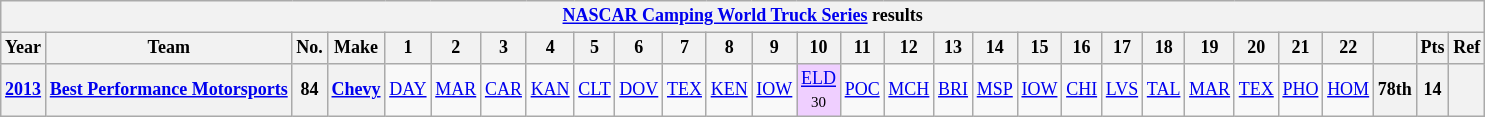<table class="wikitable" style="text-align:center; font-size:75%">
<tr>
<th colspan=45><a href='#'>NASCAR Camping World Truck Series</a> results</th>
</tr>
<tr>
<th>Year</th>
<th>Team</th>
<th>No.</th>
<th>Make</th>
<th>1</th>
<th>2</th>
<th>3</th>
<th>4</th>
<th>5</th>
<th>6</th>
<th>7</th>
<th>8</th>
<th>9</th>
<th>10</th>
<th>11</th>
<th>12</th>
<th>13</th>
<th>14</th>
<th>15</th>
<th>16</th>
<th>17</th>
<th>18</th>
<th>19</th>
<th>20</th>
<th>21</th>
<th>22</th>
<th></th>
<th>Pts</th>
<th>Ref</th>
</tr>
<tr>
<th><a href='#'>2013</a></th>
<th><a href='#'>Best Performance Motorsports</a></th>
<th>84</th>
<th><a href='#'>Chevy</a></th>
<td><a href='#'>DAY</a></td>
<td><a href='#'>MAR</a></td>
<td><a href='#'>CAR</a></td>
<td><a href='#'>KAN</a></td>
<td><a href='#'>CLT</a></td>
<td><a href='#'>DOV</a></td>
<td><a href='#'>TEX</a></td>
<td><a href='#'>KEN</a></td>
<td><a href='#'>IOW</a></td>
<td style="background:#EFCFFF;"><a href='#'>ELD</a><br><small>30</small></td>
<td><a href='#'>POC</a></td>
<td><a href='#'>MCH</a></td>
<td><a href='#'>BRI</a></td>
<td><a href='#'>MSP</a></td>
<td><a href='#'>IOW</a></td>
<td><a href='#'>CHI</a></td>
<td><a href='#'>LVS</a></td>
<td><a href='#'>TAL</a></td>
<td><a href='#'>MAR</a></td>
<td><a href='#'>TEX</a></td>
<td><a href='#'>PHO</a></td>
<td><a href='#'>HOM</a></td>
<th>78th</th>
<th>14</th>
<th></th>
</tr>
</table>
